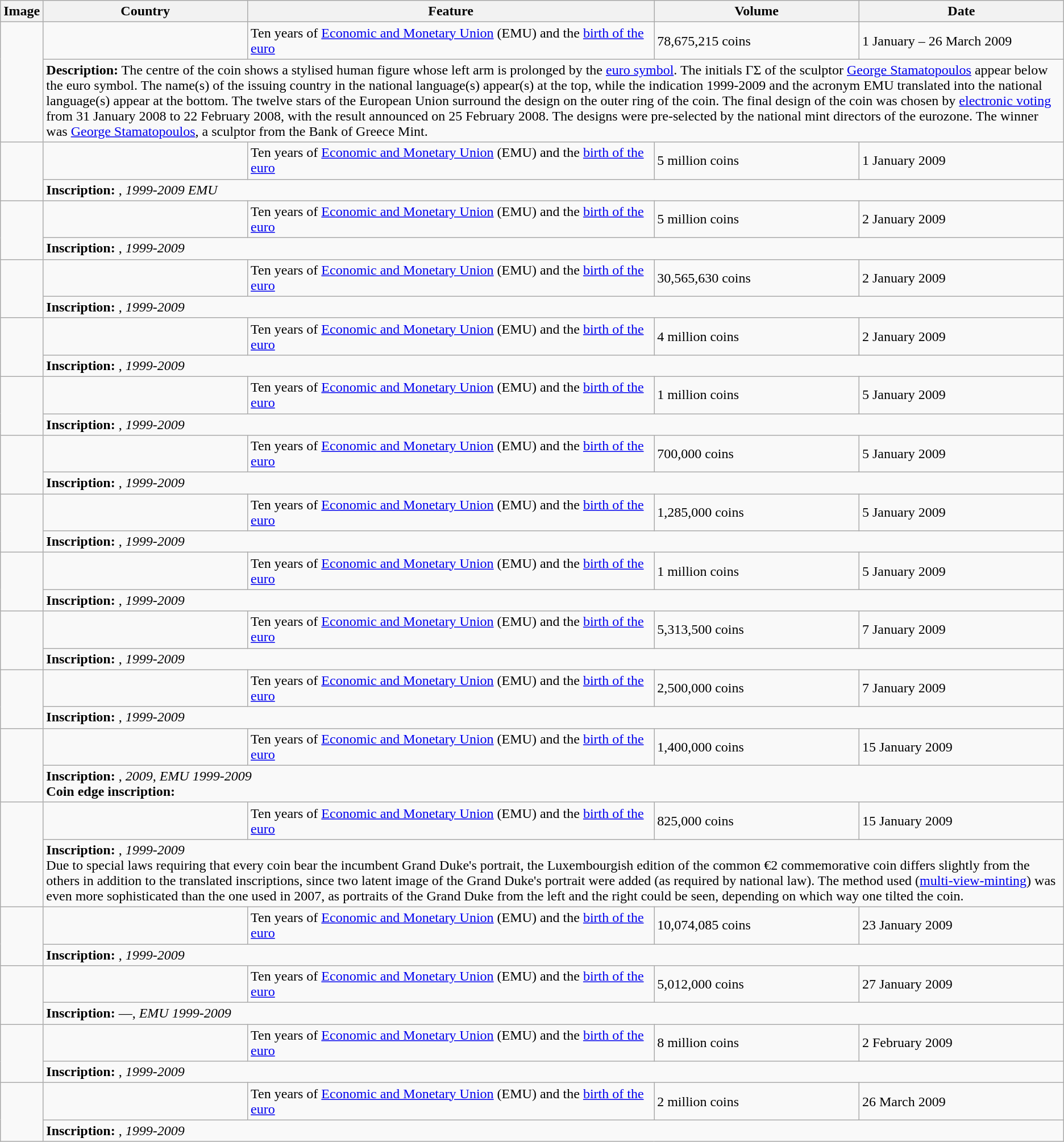<table class="wikitable">
<tr>
<th>Image</th>
<th>Country</th>
<th>Feature</th>
<th>Volume</th>
<th>Date</th>
</tr>
<tr>
<td style="width:160px;" rowspan="2"></td>
<td style="width:20%;"></td>
<td style="width:40%;">Ten years of <a href='#'>Economic and Monetary Union</a> (EMU) and the <a href='#'>birth of the euro</a></td>
<td style="width:20%;">78,675,215 coins</td>
<td style="width:20%;">1 January – 26 March 2009</td>
</tr>
<tr>
<td colspan="5"><strong>Description:</strong> The centre of the coin shows a stylised human figure whose left arm is prolonged by the <a href='#'>euro symbol</a>. The initials ΓΣ of the sculptor <a href='#'>George Stamatopoulos</a> appear below the euro symbol. The name(s) of the issuing country in the national language(s) appear(s) at the top, while the indication 1999-2009 and the acronym EMU translated into the national language(s) appear at the bottom. The twelve stars of the European Union surround the design on the outer ring of the coin. The final design of the coin was chosen by <a href='#'>electronic voting</a> from 31 January 2008 to 22 February 2008, with the result announced on 25 February 2008. The designs were pre-selected by the national mint directors of the eurozone. The winner was <a href='#'>George Stamatopoulos</a>, a sculptor from the Bank of Greece Mint.</td>
</tr>
<tr>
<td style="width:160px;" rowspan="2"></td>
<td style="width:20%;"></td>
<td style="width:40%;">Ten years of <a href='#'>Economic and Monetary Union</a> (EMU) and the <a href='#'>birth of the euro</a></td>
<td style="width:20%;">5 million coins</td>
<td style="width:20%;">1 January 2009</td>
</tr>
<tr>
<td colspan="5"><strong>Inscription:</strong> ,  <em>1999-2009</em> <em>EMU</em></td>
</tr>
<tr>
<td style="width:160px;" rowspan="2"></td>
<td style="width:20%;"></td>
<td style="width:40%;">Ten years of <a href='#'>Economic and Monetary Union</a> (EMU) and the <a href='#'>birth of the euro</a></td>
<td style="width:20%;">5 million coins</td>
<td style="width:20%;">2 January 2009</td>
</tr>
<tr>
<td colspan="5"><strong>Inscription:</strong> ,  <em>1999-2009</em></td>
</tr>
<tr>
<td style="width:160px;" rowspan="2"></td>
<td style="width:20%;"></td>
<td style="width:40%;">Ten years of <a href='#'>Economic and Monetary Union</a> (EMU) and the <a href='#'>birth of the euro</a></td>
<td style="width:20%;">30,565,630 coins</td>
<td style="width:20%;">2 January 2009</td>
</tr>
<tr>
<td colspan="5"><strong>Inscription:</strong> ,   <em>1999-2009</em></td>
</tr>
<tr>
<td style="width:160px;" rowspan="2"></td>
<td style="width:20%;"></td>
<td style="width:40%;">Ten years of <a href='#'>Economic and Monetary Union</a> (EMU) and the <a href='#'>birth of the euro</a></td>
<td style="width:20%;">4 million coins</td>
<td style="width:20%;">2 January 2009</td>
</tr>
<tr>
<td colspan="5"><strong>Inscription:</strong> <em></em>, <em></em> <em>1999-2009</em></td>
</tr>
<tr>
<td style="width:160px;" rowspan="2"></td>
<td style="width:20%;"></td>
<td style="width:40%;">Ten years of <a href='#'>Economic and Monetary Union</a> (EMU) and the <a href='#'>birth of the euro</a></td>
<td style="width:20%;">1 million coins</td>
<td style="width:20%;">5 January 2009</td>
</tr>
<tr>
<td colspan="5"><strong>Inscription:</strong> <em></em> , <em></em> <em>1999-2009</em></td>
</tr>
<tr>
<td style="width:160px;" rowspan="2"></td>
<td style="width:20%;"></td>
<td style="width:40%;">Ten years of <a href='#'>Economic and Monetary Union</a> (EMU) and the <a href='#'>birth of the euro</a></td>
<td style="width:20%;">700,000 coins</td>
<td style="width:20%;">5 January 2009</td>
</tr>
<tr>
<td colspan="5"><strong>Inscription:</strong> ,  <em>1999-2009</em></td>
</tr>
<tr>
<td style="width:160px;" rowspan="2"></td>
<td style="width:20%;"></td>
<td style="width:40%;">Ten years of <a href='#'>Economic and Monetary Union</a> (EMU) and the <a href='#'>birth of the euro</a></td>
<td style="width:20%;">1,285,000 coins</td>
<td style="width:20%;">5 January 2009</td>
</tr>
<tr>
<td colspan="5"><strong>Inscription:</strong> ,   <em>1999-2009</em></td>
</tr>
<tr>
<td style="width:160px;" rowspan="2"></td>
<td style="width:20%;"></td>
<td style="width:40%;">Ten years of <a href='#'>Economic and Monetary Union</a> (EMU) and the <a href='#'>birth of the euro</a></td>
<td style="width:20%;">1 million coins</td>
<td style="width:20%;">5 January 2009</td>
</tr>
<tr>
<td colspan="5"><strong>Inscription:</strong> ,  <em>1999-2009</em></td>
</tr>
<tr>
<td style="width:160px;" rowspan="2"></td>
<td style="width:20%;"></td>
<td style="width:40%;">Ten years of <a href='#'>Economic and Monetary Union</a> (EMU) and the <a href='#'>birth of the euro</a></td>
<td style="width:20%;">5,313,500 coins</td>
<td style="width:20%;">7 January 2009</td>
</tr>
<tr>
<td colspan="5"><strong>Inscription:</strong> ,  <em>1999-2009</em></td>
</tr>
<tr>
<td style="width:160px;" rowspan="2"></td>
<td style="width:20%;"></td>
<td style="width:40%;">Ten years of <a href='#'>Economic and Monetary Union</a> (EMU) and the <a href='#'>birth of the euro</a></td>
<td style="width:20%;">2,500,000 coins</td>
<td style="width:20%;">7 January 2009</td>
</tr>
<tr>
<td colspan="5"><strong>Inscription:</strong> ,  <em>1999-2009</em></td>
</tr>
<tr>
<td style="width:160px;" rowspan="2"></td>
<td style="width:20%;"></td>
<td style="width:40%;">Ten years of <a href='#'>Economic and Monetary Union</a> (EMU) and the <a href='#'>birth of the euro</a></td>
<td style="width:20%;">1,400,000 coins</td>
<td style="width:20%;">15 January 2009</td>
</tr>
<tr>
<td colspan="5"><strong>Inscription:</strong>  , <em>2009</em>, <em>EMU</em> <em>1999-2009</em><br><strong>Coin edge inscription:</strong> </td>
</tr>
<tr>
<td style="width:160px;" rowspan="2"></td>
<td style="width:20%;"></td>
<td style="width:40%;">Ten years of <a href='#'>Economic and Monetary Union</a> (EMU) and the <a href='#'>birth of the euro</a></td>
<td style="width:20%;">825,000 coins</td>
<td style="width:20%;">15 January 2009</td>
</tr>
<tr>
<td colspan="5"><strong>Inscription:</strong> ,  <em>1999-2009</em><br>Due to special laws requiring that every coin bear the incumbent Grand Duke's portrait, the Luxembourgish edition of the common €2 commemorative coin differs slightly from the others in addition to the translated inscriptions, since two latent image of the Grand Duke's portrait were added (as required by national law). The method used (<a href='#'>multi-view-minting</a>) was even more sophisticated than the one used in 2007, as portraits of the Grand Duke from the left and the right could be seen, depending on which way one tilted the coin.</td>
</tr>
<tr>
<td style="width:160px;" rowspan="2"></td>
<td style="width:20%;"></td>
<td style="width:40%;">Ten years of <a href='#'>Economic and Monetary Union</a> (EMU) and the <a href='#'>birth of the euro</a></td>
<td style="width:20%;">10,074,085 coins</td>
<td style="width:20%;">23 January 2009</td>
</tr>
<tr>
<td colspan="5"><strong>Inscription:</strong> ,  <em>1999-2009</em></td>
</tr>
<tr>
<td style="width:160px;" rowspan="2"></td>
<td style="width:20%;"></td>
<td style="width:40%;">Ten years of <a href='#'>Economic and Monetary Union</a> (EMU) and the <a href='#'>birth of the euro</a></td>
<td style="width:20%;">5,012,000 coins</td>
<td style="width:20%;">27 January 2009</td>
</tr>
<tr>
<td colspan="5"><strong>Inscription:</strong> <em>––</em>, <em>EMU</em> <em>1999-2009</em></td>
</tr>
<tr>
<td style="width:160px;" rowspan="2"></td>
<td style="width:20%;"></td>
<td style="width:40%;">Ten years of <a href='#'>Economic and Monetary Union</a> (EMU) and the <a href='#'>birth of the euro</a></td>
<td style="width:20%;">8 million coins</td>
<td style="width:20%;">2 February 2009</td>
</tr>
<tr>
<td colspan="5"><strong>Inscription:</strong> ,  <em>1999-2009</em></td>
</tr>
<tr>
<td style="width:160px;" rowspan="2"></td>
<td style="width:20%;"></td>
<td style="width:40%;">Ten years of <a href='#'>Economic and Monetary Union</a> (EMU) and the <a href='#'>birth of the euro</a></td>
<td style="width:20%;">2 million coins</td>
<td style="width:20%;">26 March 2009</td>
</tr>
<tr>
<td colspan="5"><strong>Inscription:</strong> ,  <em>1999-2009</em></td>
</tr>
</table>
